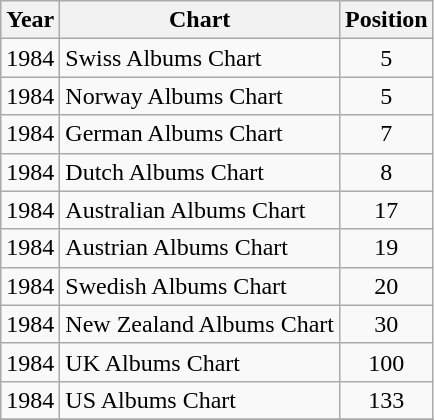<table class="wikitable">
<tr>
<th>Year</th>
<th>Chart</th>
<th>Position</th>
</tr>
<tr>
<td>1984</td>
<td>Swiss Albums Chart</td>
<td align="center">5</td>
</tr>
<tr>
<td>1984</td>
<td>Norway Albums Chart</td>
<td align="center">5</td>
</tr>
<tr>
<td>1984</td>
<td>German Albums Chart</td>
<td align="center">7</td>
</tr>
<tr>
<td>1984</td>
<td>Dutch Albums Chart</td>
<td align="center">8</td>
</tr>
<tr>
<td>1984</td>
<td>Australian Albums Chart</td>
<td align="center">17</td>
</tr>
<tr>
<td>1984</td>
<td>Austrian Albums Chart</td>
<td align="center">19</td>
</tr>
<tr>
<td>1984</td>
<td>Swedish Albums Chart</td>
<td align="center">20</td>
</tr>
<tr>
<td>1984</td>
<td>New Zealand Albums Chart</td>
<td align="center">30</td>
</tr>
<tr>
<td>1984</td>
<td>UK Albums Chart</td>
<td align="center">100</td>
</tr>
<tr>
<td>1984</td>
<td>US Albums Chart</td>
<td align="center">133</td>
</tr>
<tr>
</tr>
</table>
